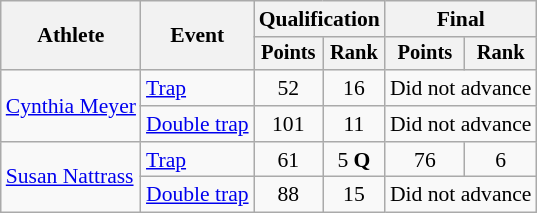<table class="wikitable" style="font-size:90%">
<tr>
<th rowspan="2">Athlete</th>
<th rowspan="2">Event</th>
<th colspan=2>Qualification</th>
<th colspan=2>Final</th>
</tr>
<tr style="font-size:95%">
<th>Points</th>
<th>Rank</th>
<th>Points</th>
<th>Rank</th>
</tr>
<tr align=center>
<td align=left rowspan=2><a href='#'>Cynthia Meyer</a></td>
<td align=left><a href='#'>Trap</a></td>
<td>52</td>
<td>16</td>
<td colspan=2>Did not advance</td>
</tr>
<tr align=center>
<td align=left><a href='#'>Double trap</a></td>
<td>101</td>
<td>11</td>
<td colspan=2>Did not advance</td>
</tr>
<tr align=center>
<td align=left rowspan=2><a href='#'>Susan Nattrass</a></td>
<td align=left><a href='#'>Trap</a></td>
<td>61</td>
<td>5 <strong>Q</strong></td>
<td>76</td>
<td>6</td>
</tr>
<tr align=center>
<td align=left><a href='#'>Double trap</a></td>
<td>88</td>
<td>15</td>
<td colspan=2>Did not advance</td>
</tr>
</table>
